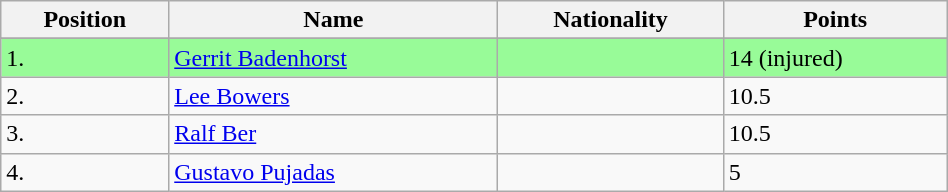<table class="wikitable" style="display: inline-table; width: 50%;">
<tr>
<th>Position</th>
<th>Name</th>
<th>Nationality</th>
<th>Points</th>
</tr>
<tr>
</tr>
<tr bgcolor=palegreen>
<td>1.</td>
<td><a href='#'>Gerrit Badenhorst</a></td>
<td></td>
<td>14 (injured)</td>
</tr>
<tr>
<td>2.</td>
<td><a href='#'>Lee Bowers</a></td>
<td></td>
<td>10.5</td>
</tr>
<tr>
<td>3.</td>
<td><a href='#'>Ralf Ber</a></td>
<td></td>
<td>10.5</td>
</tr>
<tr>
<td>4.</td>
<td><a href='#'>Gustavo Pujadas</a></td>
<td></td>
<td>5</td>
</tr>
</table>
